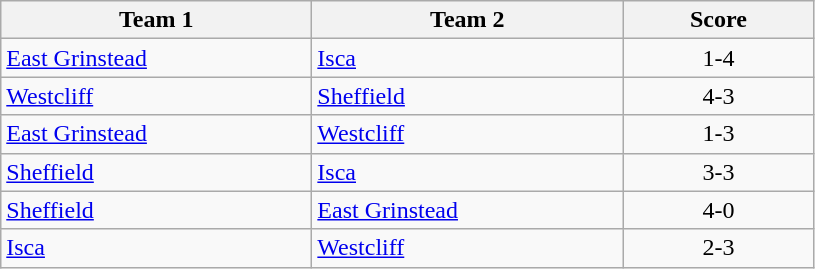<table class="wikitable" style="font-size: 100%">
<tr>
<th width=200>Team 1</th>
<th width=200>Team 2</th>
<th width=120>Score</th>
</tr>
<tr>
<td><a href='#'>East Grinstead</a></td>
<td><a href='#'>Isca</a></td>
<td align=center>1-4</td>
</tr>
<tr>
<td><a href='#'>Westcliff</a></td>
<td><a href='#'>Sheffield</a></td>
<td align=center>4-3</td>
</tr>
<tr>
<td><a href='#'>East Grinstead</a></td>
<td><a href='#'>Westcliff</a></td>
<td align=center>1-3</td>
</tr>
<tr>
<td><a href='#'>Sheffield</a></td>
<td><a href='#'>Isca</a></td>
<td align=center>3-3</td>
</tr>
<tr>
<td><a href='#'>Sheffield</a></td>
<td><a href='#'>East Grinstead</a></td>
<td align=center>4-0</td>
</tr>
<tr>
<td><a href='#'>Isca</a></td>
<td><a href='#'>Westcliff</a></td>
<td align=center>2-3</td>
</tr>
</table>
